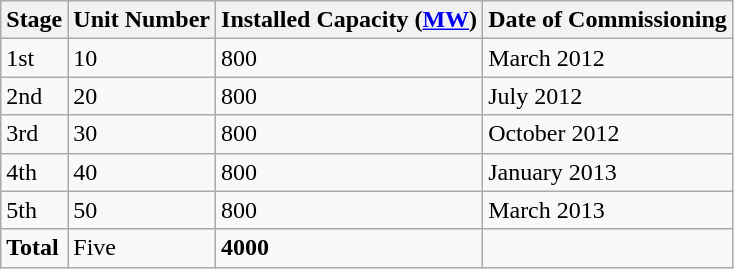<table class="sortable wikitable">
<tr>
<th>Stage</th>
<th>Unit Number</th>
<th>Installed Capacity (<a href='#'>MW</a>)</th>
<th>Date of Commissioning</th>
</tr>
<tr>
<td>1st</td>
<td>10</td>
<td>800</td>
<td>March 2012</td>
</tr>
<tr>
<td>2nd</td>
<td>20</td>
<td>800</td>
<td>July 2012</td>
</tr>
<tr>
<td>3rd</td>
<td>30</td>
<td>800</td>
<td>October 2012</td>
</tr>
<tr>
<td>4th</td>
<td>40</td>
<td>800</td>
<td>January 2013</td>
</tr>
<tr>
<td>5th</td>
<td>50</td>
<td>800</td>
<td>March 2013</td>
</tr>
<tr>
<td><strong>Total</strong></td>
<td>Five</td>
<td><strong>4000</strong></td>
<td></td>
</tr>
</table>
